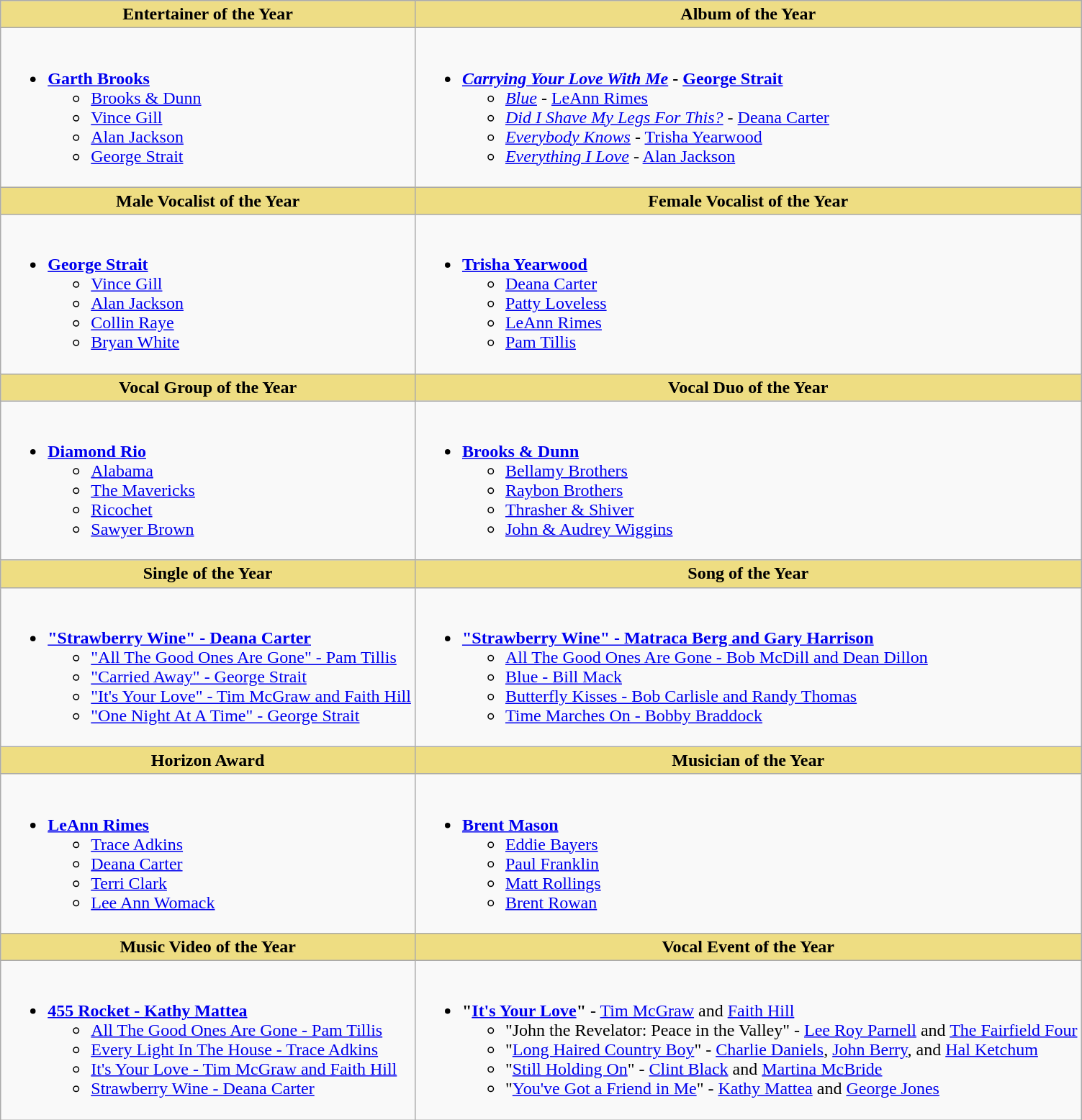<table class="wikitable">
<tr>
<th style="background:#EEDD85; width=50%">Entertainer of the Year</th>
<th style="background:#EEDD85; width=50%">Album of the Year</th>
</tr>
<tr>
<td valign="top"><br><ul><li><strong><a href='#'>Garth Brooks</a></strong><ul><li><a href='#'>Brooks & Dunn</a></li><li><a href='#'>Vince Gill</a></li><li><a href='#'>Alan Jackson</a></li><li><a href='#'>George Strait</a></li></ul></li></ul></td>
<td valign="top"><br><ul><li><strong><a href='#'><em>Carrying Your Love With Me</em></a> - <a href='#'>George Strait</a></strong><ul><li><a href='#'><em>Blue</em></a> - <a href='#'>LeAnn Rimes</a></li><li><a href='#'><em>Did I Shave My Legs For This?</em></a> - <a href='#'>Deana Carter</a></li><li><a href='#'><em>Everybody Knows</em></a> - <a href='#'>Trisha Yearwood</a></li><li><em><a href='#'>Everything I Love</a></em> - <a href='#'>Alan Jackson</a></li></ul></li></ul></td>
</tr>
<tr>
<th style="background:#EEDD82; width=50%">Male Vocalist of the Year</th>
<th style="background:#EEDD82; width=50%">Female Vocalist of the Year</th>
</tr>
<tr>
<td valign="top"><br><ul><li><strong><a href='#'>George Strait</a></strong><ul><li><a href='#'>Vince Gill</a></li><li><a href='#'>Alan Jackson</a></li><li><a href='#'>Collin Raye</a></li><li><a href='#'>Bryan White</a></li></ul></li></ul></td>
<td valign="top"><br><ul><li><strong><a href='#'>Trisha Yearwood</a></strong><ul><li><a href='#'>Deana Carter</a></li><li><a href='#'>Patty Loveless</a></li><li><a href='#'>LeAnn Rimes</a></li><li><a href='#'>Pam Tillis</a></li></ul></li></ul></td>
</tr>
<tr>
<th style="background:#EEDD82; width=50%">Vocal Group of the Year</th>
<th style="background:#EEDD82; width=50%">Vocal Duo of the Year</th>
</tr>
<tr>
<td valign="top"><br><ul><li><strong><a href='#'>Diamond Rio</a></strong><ul><li><a href='#'>Alabama</a></li><li><a href='#'>The Mavericks</a></li><li><a href='#'>Ricochet</a></li><li><a href='#'>Sawyer Brown</a></li></ul></li></ul></td>
<td valign="top"><br><ul><li><strong><a href='#'>Brooks & Dunn</a></strong><ul><li><a href='#'>Bellamy Brothers</a></li><li><a href='#'>Raybon Brothers</a></li><li><a href='#'>Thrasher & Shiver</a></li><li><a href='#'>John & Audrey Wiggins</a></li></ul></li></ul></td>
</tr>
<tr>
<th style="background:#EEDD82; width=50%">Single of the Year</th>
<th style="background:#EEDD82; width=50%">Song of the Year</th>
</tr>
<tr>
<td valign="top"><br><ul><li><strong><a href='#'>"Strawberry Wine" - Deana Carter</a></strong><ul><li><a href='#'>"All The Good Ones Are Gone" - Pam Tillis</a></li><li><a href='#'>"Carried Away" - George Strait</a></li><li><a href='#'>"It's Your Love" - Tim McGraw and Faith Hill</a></li><li><a href='#'>"One Night At A Time" - George Strait</a></li></ul></li></ul></td>
<td valign="top"><br><ul><li><strong><a href='#'>"Strawberry Wine" - Matraca Berg and Gary Harrison</a></strong><ul><li><a href='#'>All The Good Ones Are Gone - Bob McDill and Dean Dillon</a></li><li><a href='#'>Blue - Bill Mack</a></li><li><a href='#'>Butterfly Kisses - Bob Carlisle and Randy Thomas</a></li><li><a href='#'>Time Marches On - Bobby Braddock</a></li></ul></li></ul></td>
</tr>
<tr>
<th style="background:#EEDD82; width=50%">Horizon Award</th>
<th style="background:#EEDD82; width=50%">Musician of the Year</th>
</tr>
<tr>
<td valign="top"><br><ul><li><strong><a href='#'>LeAnn Rimes</a></strong><ul><li><a href='#'>Trace Adkins</a></li><li><a href='#'>Deana Carter</a></li><li><a href='#'>Terri Clark</a></li><li><a href='#'>Lee Ann Womack</a></li></ul></li></ul></td>
<td valign="top"><br><ul><li><strong><a href='#'>Brent Mason</a></strong><ul><li><a href='#'>Eddie Bayers</a></li><li><a href='#'>Paul Franklin</a></li><li><a href='#'>Matt Rollings</a></li><li><a href='#'>Brent Rowan</a></li></ul></li></ul></td>
</tr>
<tr>
<th style="background:#EEDD82; width=50%">Music Video of the Year</th>
<th style="background:#EEDD82; width=50%">Vocal Event of the Year</th>
</tr>
<tr>
<td valign="top"><br><ul><li><a href='#'><strong>455 Rocket - Kathy Mattea</strong></a><ul><li><a href='#'>All The Good Ones Are Gone - Pam Tillis</a></li><li><a href='#'>Every Light In The House - Trace Adkins</a></li><li><a href='#'>It's Your Love - Tim McGraw and Faith Hill</a></li><li><a href='#'>Strawberry Wine - Deana Carter</a></li></ul></li></ul></td>
<td valign="top"><br><ul><li><strong>"<a href='#'>It's Your Love</a>"</strong> - <a href='#'>Tim McGraw</a> and <a href='#'>Faith Hill</a><ul><li>"John the Revelator: Peace in the Valley" - <a href='#'>Lee Roy Parnell</a> and <a href='#'>The Fairfield Four</a></li><li>"<a href='#'>Long Haired Country Boy</a>" - <a href='#'>Charlie Daniels</a>, <a href='#'>John Berry</a>, and <a href='#'>Hal Ketchum</a></li><li>"<a href='#'>Still Holding On</a>" - <a href='#'>Clint Black</a> and <a href='#'>Martina McBride</a></li><li>"<a href='#'>You've Got a Friend in Me</a>" - <a href='#'>Kathy Mattea</a> and <a href='#'>George Jones</a></li></ul></li></ul></td>
</tr>
</table>
